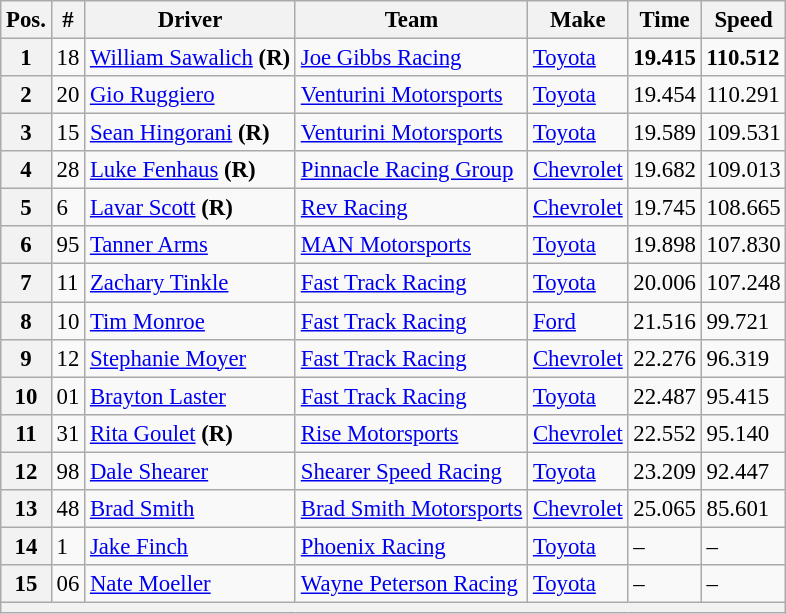<table class="wikitable" style="font-size:95%">
<tr>
<th>Pos.</th>
<th>#</th>
<th>Driver</th>
<th>Team</th>
<th>Make</th>
<th>Time</th>
<th>Speed</th>
</tr>
<tr>
<th>1</th>
<td>18</td>
<td><a href='#'>William Sawalich</a> <strong>(R)</strong></td>
<td><a href='#'>Joe Gibbs Racing</a></td>
<td><a href='#'>Toyota</a></td>
<td><strong>19.415</strong></td>
<td><strong>110.512</strong></td>
</tr>
<tr>
<th>2</th>
<td>20</td>
<td><a href='#'>Gio Ruggiero</a></td>
<td><a href='#'>Venturini Motorsports</a></td>
<td><a href='#'>Toyota</a></td>
<td>19.454</td>
<td>110.291</td>
</tr>
<tr>
<th>3</th>
<td>15</td>
<td><a href='#'>Sean Hingorani</a> <strong>(R)</strong></td>
<td><a href='#'>Venturini Motorsports</a></td>
<td><a href='#'>Toyota</a></td>
<td>19.589</td>
<td>109.531</td>
</tr>
<tr>
<th>4</th>
<td>28</td>
<td><a href='#'>Luke Fenhaus</a> <strong>(R)</strong></td>
<td><a href='#'>Pinnacle Racing Group</a></td>
<td><a href='#'>Chevrolet</a></td>
<td>19.682</td>
<td>109.013</td>
</tr>
<tr>
<th>5</th>
<td>6</td>
<td><a href='#'>Lavar Scott</a> <strong>(R)</strong></td>
<td><a href='#'>Rev Racing</a></td>
<td><a href='#'>Chevrolet</a></td>
<td>19.745</td>
<td>108.665</td>
</tr>
<tr>
<th>6</th>
<td>95</td>
<td><a href='#'>Tanner Arms</a></td>
<td><a href='#'>MAN Motorsports</a></td>
<td><a href='#'>Toyota</a></td>
<td>19.898</td>
<td>107.830</td>
</tr>
<tr>
<th>7</th>
<td>11</td>
<td><a href='#'>Zachary Tinkle</a></td>
<td><a href='#'>Fast Track Racing</a></td>
<td><a href='#'>Toyota</a></td>
<td>20.006</td>
<td>107.248</td>
</tr>
<tr>
<th>8</th>
<td>10</td>
<td><a href='#'>Tim Monroe</a></td>
<td><a href='#'>Fast Track Racing</a></td>
<td><a href='#'>Ford</a></td>
<td>21.516</td>
<td>99.721</td>
</tr>
<tr>
<th>9</th>
<td>12</td>
<td><a href='#'>Stephanie Moyer</a></td>
<td><a href='#'>Fast Track Racing</a></td>
<td><a href='#'>Chevrolet</a></td>
<td>22.276</td>
<td>96.319</td>
</tr>
<tr>
<th>10</th>
<td>01</td>
<td><a href='#'>Brayton Laster</a></td>
<td><a href='#'>Fast Track Racing</a></td>
<td><a href='#'>Toyota</a></td>
<td>22.487</td>
<td>95.415</td>
</tr>
<tr>
<th>11</th>
<td>31</td>
<td><a href='#'>Rita Goulet</a> <strong>(R)</strong></td>
<td><a href='#'>Rise Motorsports</a></td>
<td><a href='#'>Chevrolet</a></td>
<td>22.552</td>
<td>95.140</td>
</tr>
<tr>
<th>12</th>
<td>98</td>
<td><a href='#'>Dale Shearer</a></td>
<td><a href='#'>Shearer Speed Racing</a></td>
<td><a href='#'>Toyota</a></td>
<td>23.209</td>
<td>92.447</td>
</tr>
<tr>
<th>13</th>
<td>48</td>
<td><a href='#'>Brad Smith</a></td>
<td><a href='#'>Brad Smith Motorsports</a></td>
<td><a href='#'>Chevrolet</a></td>
<td>25.065</td>
<td>85.601</td>
</tr>
<tr>
<th>14</th>
<td>1</td>
<td><a href='#'>Jake Finch</a></td>
<td><a href='#'>Phoenix Racing</a></td>
<td><a href='#'>Toyota</a></td>
<td>–</td>
<td>–</td>
</tr>
<tr>
<th>15</th>
<td>06</td>
<td><a href='#'>Nate Moeller</a></td>
<td><a href='#'>Wayne Peterson Racing</a></td>
<td><a href='#'>Toyota</a></td>
<td>–</td>
<td>–</td>
</tr>
<tr>
<th colspan="7"></th>
</tr>
</table>
